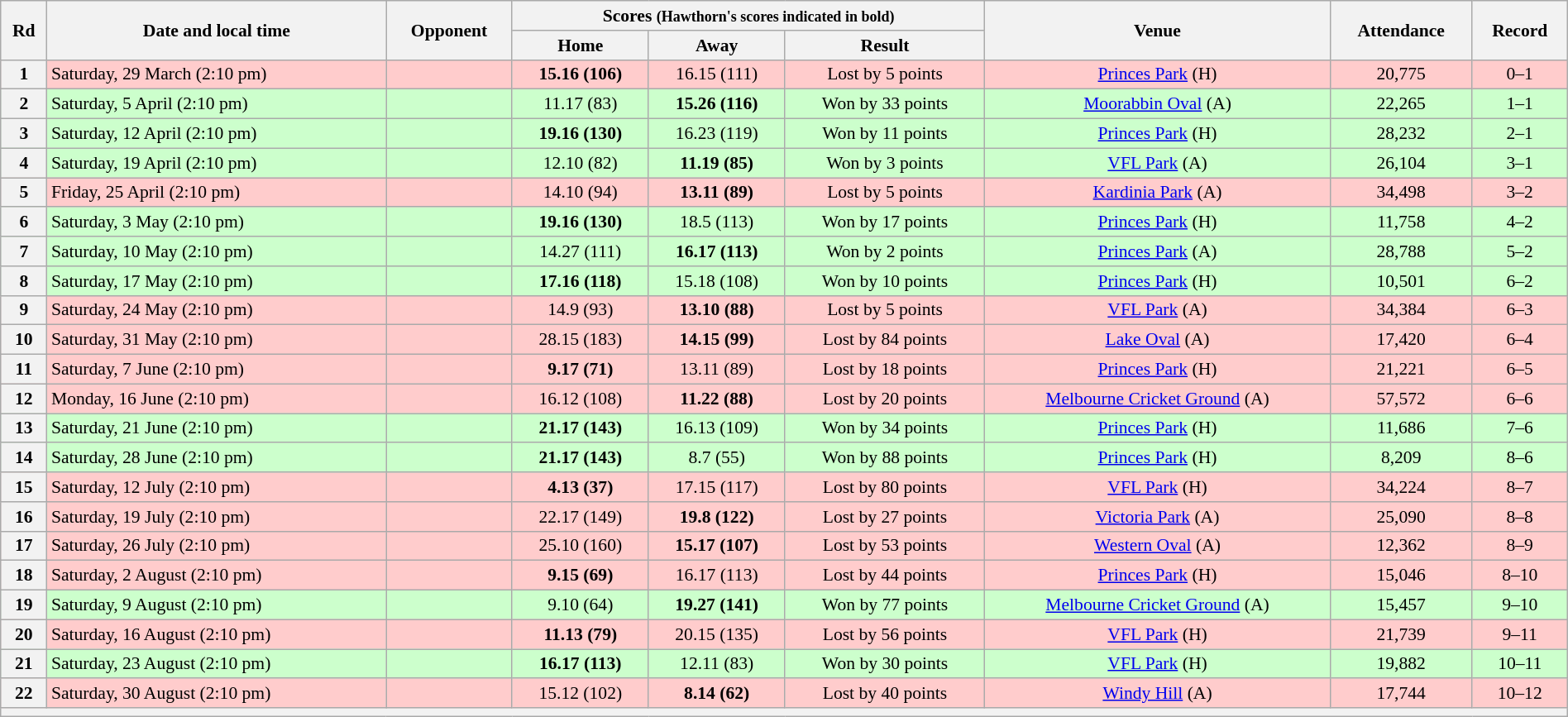<table class="wikitable" style="font-size:90%; text-align:center; width: 100%; margin-left: auto; margin-right: auto">
<tr>
<th rowspan="2">Rd</th>
<th rowspan="2">Date and local time</th>
<th rowspan="2">Opponent</th>
<th colspan="3">Scores <small>(Hawthorn's scores indicated in bold)</small></th>
<th rowspan="2">Venue</th>
<th rowspan="2">Attendance</th>
<th rowspan="2">Record</th>
</tr>
<tr>
<th>Home</th>
<th>Away</th>
<th>Result</th>
</tr>
<tr style="background:#fcc;">
<th>1</th>
<td align=left>Saturday, 29 March (2:10 pm)</td>
<td align=left></td>
<td><strong>15.16 (106)</strong></td>
<td>16.15 (111)</td>
<td>Lost by 5 points</td>
<td><a href='#'>Princes Park</a> (H)</td>
<td>20,775</td>
<td>0–1</td>
</tr>
<tr style="background:#cfc">
<th>2</th>
<td align=left>Saturday, 5 April (2:10 pm)</td>
<td align=left></td>
<td>11.17 (83)</td>
<td><strong>15.26 (116)</strong></td>
<td>Won by 33 points</td>
<td><a href='#'>Moorabbin Oval</a> (A)</td>
<td>22,265</td>
<td>1–1</td>
</tr>
<tr style="background:#cfc">
<th>3</th>
<td align=left>Saturday, 12 April (2:10 pm)</td>
<td align=left></td>
<td><strong>19.16 (130)</strong></td>
<td>16.23 (119)</td>
<td>Won by 11 points</td>
<td><a href='#'>Princes Park</a> (H)</td>
<td>28,232</td>
<td>2–1</td>
</tr>
<tr style="background:#cfc">
<th>4</th>
<td align=left>Saturday, 19 April (2:10 pm)</td>
<td align=left></td>
<td>12.10 (82)</td>
<td><strong>11.19 (85)</strong></td>
<td>Won by 3 points</td>
<td><a href='#'>VFL Park</a> (A)</td>
<td>26,104</td>
<td>3–1</td>
</tr>
<tr style="background:#fcc;">
<th>5</th>
<td align=left>Friday, 25 April (2:10 pm)</td>
<td align=left></td>
<td>14.10 (94)</td>
<td><strong>13.11 (89)</strong></td>
<td>Lost by 5 points</td>
<td><a href='#'>Kardinia Park</a> (A)</td>
<td>34,498</td>
<td>3–2</td>
</tr>
<tr style="background:#cfc">
<th>6</th>
<td align=left>Saturday, 3 May (2:10 pm)</td>
<td align=left></td>
<td><strong>19.16 (130)</strong></td>
<td>18.5 (113)</td>
<td>Won by 17 points</td>
<td><a href='#'>Princes Park</a> (H)</td>
<td>11,758</td>
<td>4–2</td>
</tr>
<tr style="background:#cfc">
<th>7</th>
<td align=left>Saturday, 10 May (2:10 pm)</td>
<td align=left></td>
<td>14.27 (111)</td>
<td><strong>16.17 (113)</strong></td>
<td>Won by 2 points</td>
<td><a href='#'>Princes Park</a> (A)</td>
<td>28,788</td>
<td>5–2</td>
</tr>
<tr style="background:#cfc">
<th>8</th>
<td align=left>Saturday, 17 May (2:10 pm)</td>
<td align=left></td>
<td><strong>17.16 (118)</strong></td>
<td>15.18 (108)</td>
<td>Won by 10 points</td>
<td><a href='#'>Princes Park</a> (H)</td>
<td>10,501</td>
<td>6–2</td>
</tr>
<tr style="background:#fcc;">
<th>9</th>
<td align=left>Saturday, 24 May (2:10 pm)</td>
<td align=left></td>
<td>14.9 (93)</td>
<td><strong>13.10 (88)</strong></td>
<td>Lost by 5 points</td>
<td><a href='#'>VFL Park</a> (A)</td>
<td>34,384</td>
<td>6–3</td>
</tr>
<tr style="background:#fcc;">
<th>10</th>
<td align=left>Saturday, 31 May (2:10 pm)</td>
<td align=left></td>
<td>28.15 (183)</td>
<td><strong>14.15 (99)</strong></td>
<td>Lost by 84 points</td>
<td><a href='#'>Lake Oval</a> (A)</td>
<td>17,420</td>
<td>6–4</td>
</tr>
<tr style="background:#fcc;">
<th>11</th>
<td align=left>Saturday, 7 June (2:10 pm)</td>
<td align=left></td>
<td><strong>9.17 (71)</strong></td>
<td>13.11 (89)</td>
<td>Lost by 18 points</td>
<td><a href='#'>Princes Park</a> (H)</td>
<td>21,221</td>
<td>6–5</td>
</tr>
<tr style="background:#fcc;">
<th>12</th>
<td align=left>Monday, 16 June (2:10 pm)</td>
<td align=left></td>
<td>16.12 (108)</td>
<td><strong>11.22 (88)</strong></td>
<td>Lost by 20 points</td>
<td><a href='#'>Melbourne Cricket Ground</a> (A)</td>
<td>57,572</td>
<td>6–6</td>
</tr>
<tr style="background:#cfc">
<th>13</th>
<td align=left>Saturday, 21 June (2:10 pm)</td>
<td align=left></td>
<td><strong>21.17 (143)</strong></td>
<td>16.13 (109)</td>
<td>Won by 34 points</td>
<td><a href='#'>Princes Park</a> (H)</td>
<td>11,686</td>
<td>7–6</td>
</tr>
<tr style="background:#cfc">
<th>14</th>
<td align=left>Saturday, 28 June (2:10 pm)</td>
<td align=left></td>
<td><strong>21.17 (143)</strong></td>
<td>8.7 (55)</td>
<td>Won by 88 points</td>
<td><a href='#'>Princes Park</a> (H)</td>
<td>8,209</td>
<td>8–6</td>
</tr>
<tr style="background:#fcc;">
<th>15</th>
<td align=left>Saturday, 12 July (2:10 pm)</td>
<td align=left></td>
<td><strong>4.13 (37)</strong></td>
<td>17.15 (117)</td>
<td>Lost by 80 points</td>
<td><a href='#'>VFL Park</a> (H)</td>
<td>34,224</td>
<td>8–7</td>
</tr>
<tr style="background:#fcc;">
<th>16</th>
<td align=left>Saturday, 19 July (2:10 pm)</td>
<td align=left></td>
<td>22.17 (149)</td>
<td><strong>19.8 (122)</strong></td>
<td>Lost by 27 points</td>
<td><a href='#'>Victoria Park</a> (A)</td>
<td>25,090</td>
<td>8–8</td>
</tr>
<tr style="background:#fcc;">
<th>17</th>
<td align=left>Saturday, 26 July (2:10 pm)</td>
<td align=left></td>
<td>25.10 (160)</td>
<td><strong>15.17 (107)</strong></td>
<td>Lost by 53 points</td>
<td><a href='#'>Western Oval</a> (A)</td>
<td>12,362</td>
<td>8–9</td>
</tr>
<tr style="background:#fcc;">
<th>18</th>
<td align=left>Saturday, 2 August (2:10 pm)</td>
<td align=left></td>
<td><strong>9.15 (69)</strong></td>
<td>16.17 (113)</td>
<td>Lost by 44 points</td>
<td><a href='#'>Princes Park</a> (H)</td>
<td>15,046</td>
<td>8–10</td>
</tr>
<tr style="background:#cfc">
<th>19</th>
<td align=left>Saturday, 9 August (2:10 pm)</td>
<td align=left></td>
<td>9.10 (64)</td>
<td><strong>19.27 (141)</strong></td>
<td>Won by 77 points</td>
<td><a href='#'>Melbourne Cricket Ground</a> (A)</td>
<td>15,457</td>
<td>9–10</td>
</tr>
<tr style="background:#fcc;">
<th>20</th>
<td align=left>Saturday, 16 August (2:10 pm)</td>
<td align=left></td>
<td><strong>11.13 (79)</strong></td>
<td>20.15 (135)</td>
<td>Lost by 56 points</td>
<td><a href='#'>VFL Park</a> (H)</td>
<td>21,739</td>
<td>9–11</td>
</tr>
<tr style="background:#cfc">
<th>21</th>
<td align=left>Saturday, 23 August (2:10 pm)</td>
<td align=left></td>
<td><strong>16.17 (113)</strong></td>
<td>12.11 (83)</td>
<td>Won by 30 points</td>
<td><a href='#'>VFL Park</a> (H)</td>
<td>19,882</td>
<td>10–11</td>
</tr>
<tr style="background:#fcc;">
<th>22</th>
<td align=left>Saturday, 30 August (2:10 pm)</td>
<td align=left></td>
<td>15.12 (102)</td>
<td><strong>8.14 (62)</strong></td>
<td>Lost by 40 points</td>
<td><a href='#'>Windy Hill</a> (A)</td>
<td>17,744</td>
<td>10–12</td>
</tr>
<tr>
<th colspan=9></th>
</tr>
</table>
